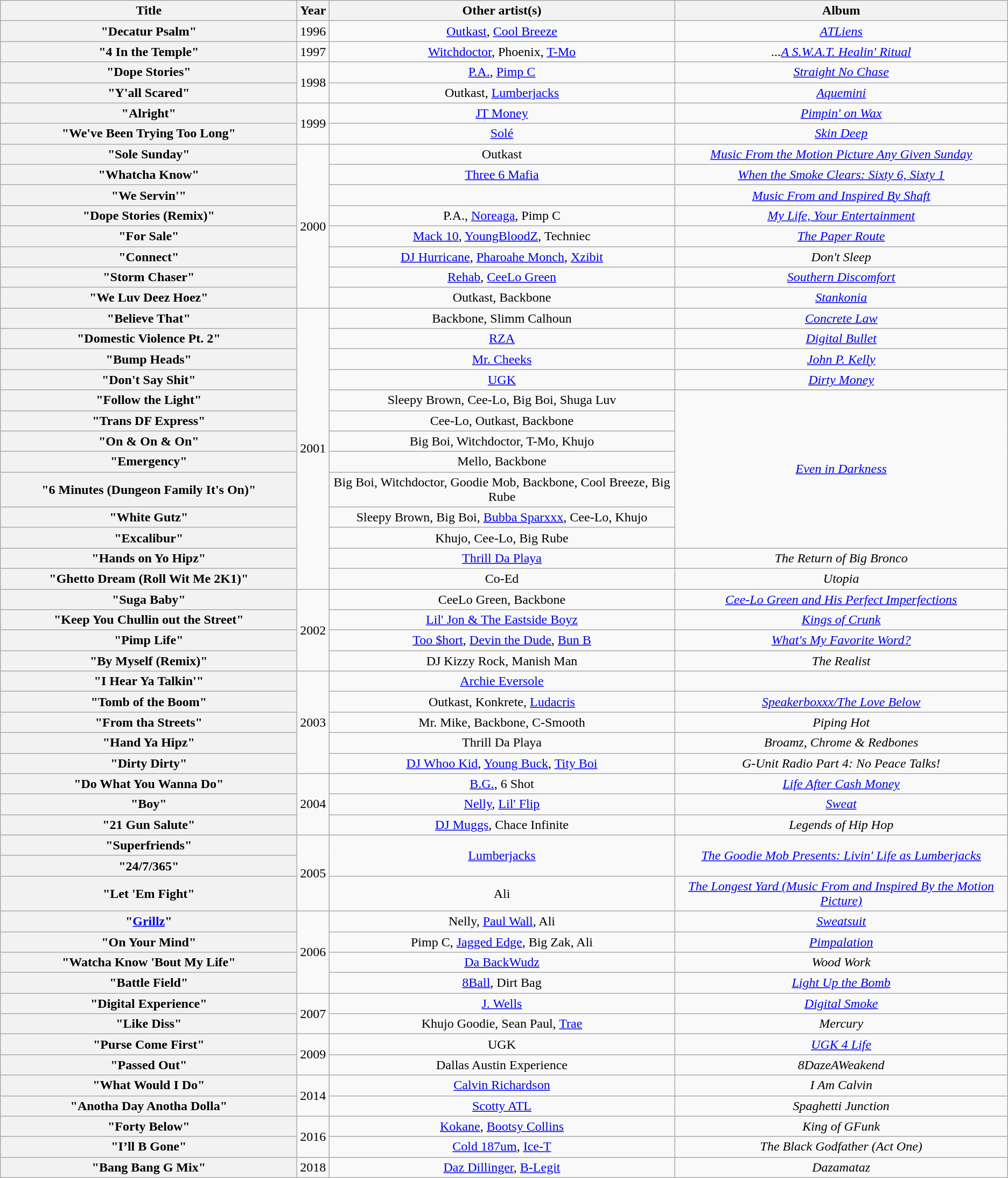<table class="wikitable plainrowheaders" style="text-align:center;">
<tr>
<th scope="col" style="width:22.5em;">Title</th>
<th scope="col">Year</th>
<th scope="col">Other artist(s)</th>
<th scope="col">Album</th>
</tr>
<tr>
<th scope="row">"Decatur Psalm"</th>
<td>1996</td>
<td><a href='#'>Outkast</a>, <a href='#'>Cool Breeze</a></td>
<td><em><a href='#'>ATLiens</a></em></td>
</tr>
<tr>
<th scope="row">"4 In the Temple"</th>
<td>1997</td>
<td><a href='#'>Witchdoctor</a>, Phoenix, <a href='#'>T-Mo</a></td>
<td><em>...<a href='#'>A S.W.A.T. Healin' Ritual</a></em></td>
</tr>
<tr>
<th scope="row">"Dope Stories"</th>
<td rowspan="2">1998</td>
<td><a href='#'>P.A.</a>, <a href='#'>Pimp C</a></td>
<td><em><a href='#'>Straight No Chase</a></em></td>
</tr>
<tr>
<th scope="row">"Y'all Scared"</th>
<td>Outkast, <a href='#'>Lumberjacks</a></td>
<td><em><a href='#'>Aquemini</a></em></td>
</tr>
<tr>
<th scope="row">"Alright"</th>
<td rowspan="2">1999</td>
<td><a href='#'>JT Money</a></td>
<td><em><a href='#'>Pimpin' on Wax</a></em></td>
</tr>
<tr>
<th scope="row">"We've Been Trying Too Long"</th>
<td><a href='#'>Solé</a></td>
<td><em><a href='#'>Skin Deep</a></em></td>
</tr>
<tr>
<th scope="row">"Sole Sunday"</th>
<td rowspan="8">2000</td>
<td>Outkast</td>
<td><em><a href='#'>Music From the Motion Picture Any Given Sunday</a></em></td>
</tr>
<tr>
<th scope="row">"Whatcha Know"</th>
<td><a href='#'>Three 6 Mafia</a></td>
<td><em><a href='#'>When the Smoke Clears: Sixty 6, Sixty 1</a></em></td>
</tr>
<tr>
<th scope="row">"We Servin'"</th>
<td></td>
<td><em><a href='#'>Music From and Inspired By Shaft</a></em></td>
</tr>
<tr>
<th scope="row">"Dope Stories (Remix)"</th>
<td>P.A., <a href='#'>Noreaga</a>, Pimp C</td>
<td><em><a href='#'>My Life, Your Entertainment</a></em></td>
</tr>
<tr>
<th scope="row">"For Sale"</th>
<td><a href='#'>Mack 10</a>, <a href='#'>YoungBloodZ</a>, Techniec</td>
<td><em><a href='#'>The Paper Route</a></em></td>
</tr>
<tr>
<th scope="row">"Connect"</th>
<td><a href='#'>DJ Hurricane</a>, <a href='#'>Pharoahe Monch</a>, <a href='#'>Xzibit</a></td>
<td><em>Don't Sleep</em></td>
</tr>
<tr>
<th scope="row">"Storm Chaser"</th>
<td><a href='#'>Rehab</a>, <a href='#'>CeeLo Green</a></td>
<td><em><a href='#'>Southern Discomfort</a></em></td>
</tr>
<tr>
<th scope="row">"We Luv Deez Hoez"</th>
<td>Outkast, Backbone</td>
<td><em><a href='#'>Stankonia</a></em></td>
</tr>
<tr>
<th scope="row">"Believe That"</th>
<td rowspan="13">2001</td>
<td>Backbone, Slimm Calhoun</td>
<td><em><a href='#'>Concrete Law</a></em></td>
</tr>
<tr>
<th scope="row">"Domestic Violence Pt. 2"</th>
<td><a href='#'>RZA</a></td>
<td><em><a href='#'>Digital Bullet</a></em></td>
</tr>
<tr>
<th scope="row">"Bump Heads"</th>
<td><a href='#'>Mr. Cheeks</a></td>
<td><em><a href='#'>John P. Kelly</a></em></td>
</tr>
<tr>
<th scope="row">"Don't Say Shit"</th>
<td><a href='#'>UGK</a></td>
<td><em><a href='#'>Dirty Money</a></em></td>
</tr>
<tr>
<th scope="row">"Follow the Light"</th>
<td>Sleepy Brown, Cee-Lo, Big Boi, Shuga Luv</td>
<td rowspan="7"><em><a href='#'>Even in Darkness</a></em></td>
</tr>
<tr>
<th scope="row">"Trans DF Express"</th>
<td>Cee-Lo, Outkast, Backbone</td>
</tr>
<tr>
<th scope="row">"On & On & On"</th>
<td>Big Boi, Witchdoctor, T-Mo, Khujo</td>
</tr>
<tr>
<th scope="row">"Emergency"</th>
<td>Mello, Backbone</td>
</tr>
<tr>
<th scope="row">"6 Minutes (Dungeon Family It's On)"</th>
<td>Big Boi, Witchdoctor, Goodie Mob, Backbone, Cool Breeze, Big Rube</td>
</tr>
<tr>
<th scope="row">"White Gutz"</th>
<td>Sleepy Brown, Big Boi, <a href='#'>Bubba Sparxxx</a>, Cee-Lo, Khujo</td>
</tr>
<tr>
<th scope="row">"Excalibur"</th>
<td>Khujo, Cee-Lo, Big Rube</td>
</tr>
<tr>
<th scope="row">"Hands on Yo Hipz"</th>
<td><a href='#'>Thrill Da Playa</a></td>
<td><em>The Return of Big Bronco</em></td>
</tr>
<tr>
<th scope="row">"Ghetto Dream (Roll Wit Me 2K1)"</th>
<td>Co-Ed</td>
<td><em>Utopia</em></td>
</tr>
<tr>
<th scope="row">"Suga Baby"</th>
<td rowspan="4">2002</td>
<td>CeeLo Green, Backbone</td>
<td><em><a href='#'>Cee-Lo Green and His Perfect Imperfections</a></em></td>
</tr>
<tr>
<th scope="row">"Keep You Chullin out the Street"</th>
<td><a href='#'>Lil' Jon & The Eastside Boyz</a></td>
<td><em><a href='#'>Kings of Crunk</a></em></td>
</tr>
<tr>
<th scope="row">"Pimp Life"</th>
<td><a href='#'>Too $hort</a>, <a href='#'>Devin the Dude</a>, <a href='#'>Bun B</a></td>
<td><em><a href='#'>What's My Favorite Word?</a></em></td>
</tr>
<tr>
<th scope="row">"By Myself (Remix)"</th>
<td>DJ Kizzy Rock, Manish Man</td>
<td><em>The Realist</em></td>
</tr>
<tr>
<th scope="row">"I Hear Ya Talkin'"</th>
<td rowspan="5">2003</td>
<td><a href='#'>Archie Eversole</a></td>
<td></td>
</tr>
<tr>
<th scope="row">"Tomb of the Boom"</th>
<td>Outkast, Konkrete, <a href='#'>Ludacris</a></td>
<td><em><a href='#'>Speakerboxxx/The Love Below</a></em></td>
</tr>
<tr>
<th scope="row">"From tha Streets"</th>
<td>Mr. Mike, Backbone, C-Smooth</td>
<td><em>Piping Hot</em></td>
</tr>
<tr>
<th scope="row">"Hand Ya Hipz"</th>
<td>Thrill Da Playa</td>
<td><em>Broamz, Chrome & Redbones</em></td>
</tr>
<tr>
<th scope="row">"Dirty Dirty"</th>
<td><a href='#'>DJ Whoo Kid</a>, <a href='#'>Young Buck</a>, <a href='#'>Tity Boi</a></td>
<td><em>G-Unit Radio Part 4: No Peace Talks!</em></td>
</tr>
<tr>
<th scope="row">"Do What You Wanna Do"</th>
<td rowspan="3">2004</td>
<td><a href='#'>B.G.</a>, 6 Shot</td>
<td><em><a href='#'>Life After Cash Money</a></em></td>
</tr>
<tr>
<th scope="row">"Boy"</th>
<td><a href='#'>Nelly</a>, <a href='#'>Lil' Flip</a></td>
<td><em><a href='#'>Sweat</a></em></td>
</tr>
<tr>
<th scope="row">"21 Gun Salute"</th>
<td><a href='#'>DJ Muggs</a>, Chace Infinite</td>
<td><em>Legends of Hip Hop</em></td>
</tr>
<tr>
<th scope="row">"Superfriends"</th>
<td rowspan="3">2005</td>
<td rowspan="2"><a href='#'>Lumberjacks</a></td>
<td rowspan="2"><em><a href='#'>The Goodie Mob Presents: Livin' Life as Lumberjacks</a></em></td>
</tr>
<tr>
<th scope="row">"24/7/365"</th>
</tr>
<tr>
<th scope="row">"Let 'Em Fight"</th>
<td>Ali</td>
<td><em><a href='#'>The Longest Yard (Music From and Inspired By the Motion Picture)</a></em></td>
</tr>
<tr>
<th scope="row">"<a href='#'>Grillz</a>"</th>
<td rowspan="4">2006</td>
<td>Nelly, <a href='#'>Paul Wall</a>, Ali</td>
<td><em><a href='#'>Sweatsuit</a></em></td>
</tr>
<tr>
<th scope="row">"On Your Mind"</th>
<td>Pimp C, <a href='#'>Jagged Edge</a>, Big Zak, Ali</td>
<td><em><a href='#'>Pimpalation</a></em></td>
</tr>
<tr>
<th scope="row">"Watcha Know 'Bout My Life"</th>
<td><a href='#'>Da BackWudz</a></td>
<td><em>Wood Work</em></td>
</tr>
<tr>
<th scope="row">"Battle Field"</th>
<td><a href='#'>8Ball</a>, Dirt Bag</td>
<td><em><a href='#'>Light Up the Bomb</a></em></td>
</tr>
<tr>
<th scope="row">"Digital Experience"</th>
<td rowspan="2">2007</td>
<td><a href='#'>J. Wells</a></td>
<td><em><a href='#'>Digital Smoke</a></em></td>
</tr>
<tr>
<th scope="row">"Like Diss"</th>
<td>Khujo Goodie, Sean Paul, <a href='#'>Trae</a></td>
<td><em>Mercury</em></td>
</tr>
<tr>
<th scope="row">"Purse Come First"</th>
<td rowspan="2">2009</td>
<td>UGK</td>
<td><em><a href='#'>UGK 4 Life</a></em></td>
</tr>
<tr>
<th scope="row">"Passed Out"</th>
<td>Dallas Austin Experience</td>
<td><em>8DazeAWeakend</em></td>
</tr>
<tr>
<th scope="row">"What Would I Do"</th>
<td rowspan="2">2014</td>
<td><a href='#'>Calvin Richardson</a></td>
<td><em>I Am Calvin</em></td>
</tr>
<tr>
<th scope="row">"Anotha Day Anotha Dolla"</th>
<td><a href='#'>Scotty ATL</a></td>
<td><em>Spaghetti Junction</em></td>
</tr>
<tr>
<th scope="row">"Forty Below"</th>
<td rowspan="2">2016</td>
<td><a href='#'>Kokane</a>, <a href='#'>Bootsy Collins</a></td>
<td><em>King of GFunk</em></td>
</tr>
<tr>
<th scope="row">"I’ll B Gone"</th>
<td><a href='#'>Cold 187um</a>, <a href='#'>Ice-T</a></td>
<td><em>The Black Godfather (Act One)</em></td>
</tr>
<tr>
<th scope="row">"Bang Bang G Mix"</th>
<td>2018</td>
<td><a href='#'>Daz Dillinger</a>, <a href='#'>B-Legit</a></td>
<td><em>Dazamataz</em></td>
</tr>
</table>
